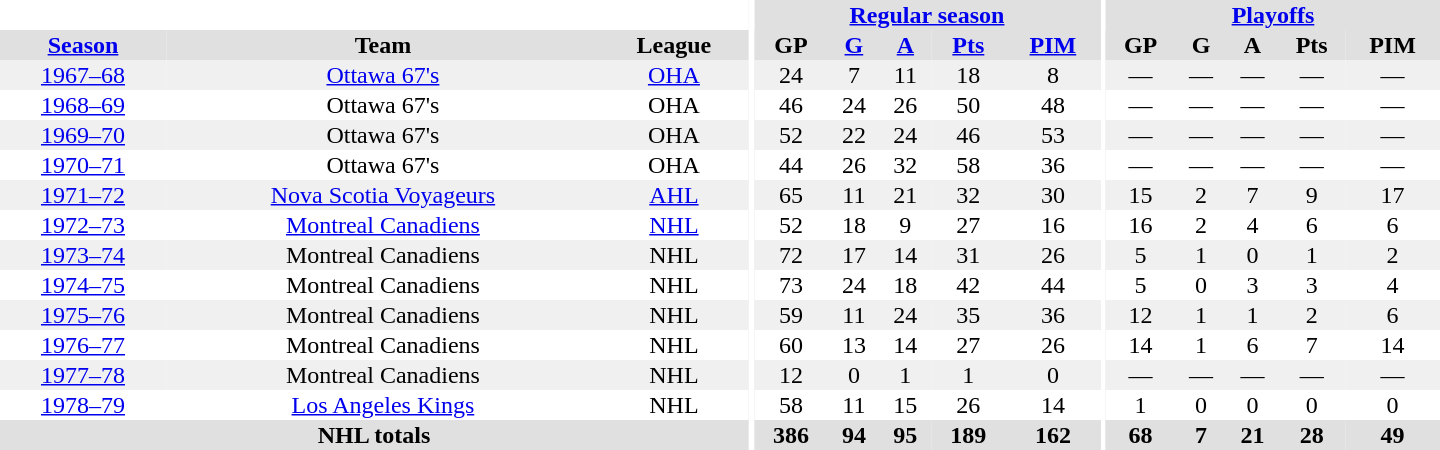<table border="0" cellpadding="1" cellspacing="0" style="text-align:center; width:60em">
<tr bgcolor="#e0e0e0">
<th colspan="3" bgcolor="#ffffff"></th>
<th rowspan="100" bgcolor="#ffffff"></th>
<th colspan="5"><a href='#'>Regular season</a></th>
<th rowspan="100" bgcolor="#ffffff"></th>
<th colspan="5"><a href='#'>Playoffs</a></th>
</tr>
<tr bgcolor="#e0e0e0">
<th><a href='#'>Season</a></th>
<th>Team</th>
<th>League</th>
<th>GP</th>
<th><a href='#'>G</a></th>
<th><a href='#'>A</a></th>
<th><a href='#'>Pts</a></th>
<th><a href='#'>PIM</a></th>
<th>GP</th>
<th>G</th>
<th>A</th>
<th>Pts</th>
<th>PIM</th>
</tr>
<tr bgcolor="#f0f0f0">
<td><a href='#'>1967–68</a></td>
<td><a href='#'>Ottawa 67's</a></td>
<td><a href='#'>OHA</a></td>
<td>24</td>
<td>7</td>
<td>11</td>
<td>18</td>
<td>8</td>
<td>—</td>
<td>—</td>
<td>—</td>
<td>—</td>
<td>—</td>
</tr>
<tr>
<td><a href='#'>1968–69</a></td>
<td>Ottawa 67's</td>
<td>OHA</td>
<td>46</td>
<td>24</td>
<td>26</td>
<td>50</td>
<td>48</td>
<td>—</td>
<td>—</td>
<td>—</td>
<td>—</td>
<td>—</td>
</tr>
<tr bgcolor="#f0f0f0">
<td><a href='#'>1969–70</a></td>
<td>Ottawa 67's</td>
<td>OHA</td>
<td>52</td>
<td>22</td>
<td>24</td>
<td>46</td>
<td>53</td>
<td>—</td>
<td>—</td>
<td>—</td>
<td>—</td>
<td>—</td>
</tr>
<tr>
<td><a href='#'>1970–71</a></td>
<td>Ottawa 67's</td>
<td>OHA</td>
<td>44</td>
<td>26</td>
<td>32</td>
<td>58</td>
<td>36</td>
<td>—</td>
<td>—</td>
<td>—</td>
<td>—</td>
<td>—</td>
</tr>
<tr bgcolor="#f0f0f0">
<td><a href='#'>1971–72</a></td>
<td><a href='#'>Nova Scotia Voyageurs</a></td>
<td><a href='#'>AHL</a></td>
<td>65</td>
<td>11</td>
<td>21</td>
<td>32</td>
<td>30</td>
<td>15</td>
<td>2</td>
<td>7</td>
<td>9</td>
<td>17</td>
</tr>
<tr>
<td><a href='#'>1972–73</a></td>
<td><a href='#'>Montreal Canadiens</a></td>
<td><a href='#'>NHL</a></td>
<td>52</td>
<td>18</td>
<td>9</td>
<td>27</td>
<td>16</td>
<td>16</td>
<td>2</td>
<td>4</td>
<td>6</td>
<td>6</td>
</tr>
<tr bgcolor="#f0f0f0">
<td><a href='#'>1973–74</a></td>
<td>Montreal Canadiens</td>
<td>NHL</td>
<td>72</td>
<td>17</td>
<td>14</td>
<td>31</td>
<td>26</td>
<td>5</td>
<td>1</td>
<td>0</td>
<td>1</td>
<td>2</td>
</tr>
<tr>
<td><a href='#'>1974–75</a></td>
<td>Montreal Canadiens</td>
<td>NHL</td>
<td>73</td>
<td>24</td>
<td>18</td>
<td>42</td>
<td>44</td>
<td>5</td>
<td>0</td>
<td>3</td>
<td>3</td>
<td>4</td>
</tr>
<tr bgcolor="#f0f0f0">
<td><a href='#'>1975–76</a></td>
<td>Montreal Canadiens</td>
<td>NHL</td>
<td>59</td>
<td>11</td>
<td>24</td>
<td>35</td>
<td>36</td>
<td>12</td>
<td>1</td>
<td>1</td>
<td>2</td>
<td>6</td>
</tr>
<tr>
<td><a href='#'>1976–77</a></td>
<td>Montreal Canadiens</td>
<td>NHL</td>
<td>60</td>
<td>13</td>
<td>14</td>
<td>27</td>
<td>26</td>
<td>14</td>
<td>1</td>
<td>6</td>
<td>7</td>
<td>14</td>
</tr>
<tr bgcolor="#f0f0f0">
<td><a href='#'>1977–78</a></td>
<td>Montreal Canadiens</td>
<td>NHL</td>
<td>12</td>
<td>0</td>
<td>1</td>
<td>1</td>
<td>0</td>
<td>—</td>
<td>—</td>
<td>—</td>
<td>—</td>
<td>—</td>
</tr>
<tr>
<td><a href='#'>1978–79</a></td>
<td><a href='#'>Los Angeles Kings</a></td>
<td>NHL</td>
<td>58</td>
<td>11</td>
<td>15</td>
<td>26</td>
<td>14</td>
<td>1</td>
<td>0</td>
<td>0</td>
<td>0</td>
<td>0</td>
</tr>
<tr bgcolor="#e0e0e0">
<th colspan="3">NHL totals</th>
<th>386</th>
<th>94</th>
<th>95</th>
<th>189</th>
<th>162</th>
<th>68</th>
<th>7</th>
<th>21</th>
<th>28</th>
<th>49</th>
</tr>
</table>
